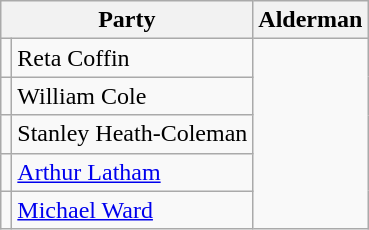<table class="wikitable">
<tr>
<th colspan="2">Party</th>
<th>Alderman</th>
</tr>
<tr>
<td></td>
<td>Reta Coffin</td>
</tr>
<tr>
<td></td>
<td>William Cole</td>
</tr>
<tr>
<td></td>
<td>Stanley Heath-Coleman</td>
</tr>
<tr>
<td></td>
<td><a href='#'>Arthur Latham</a></td>
</tr>
<tr>
<td></td>
<td><a href='#'>Michael Ward</a></td>
</tr>
</table>
